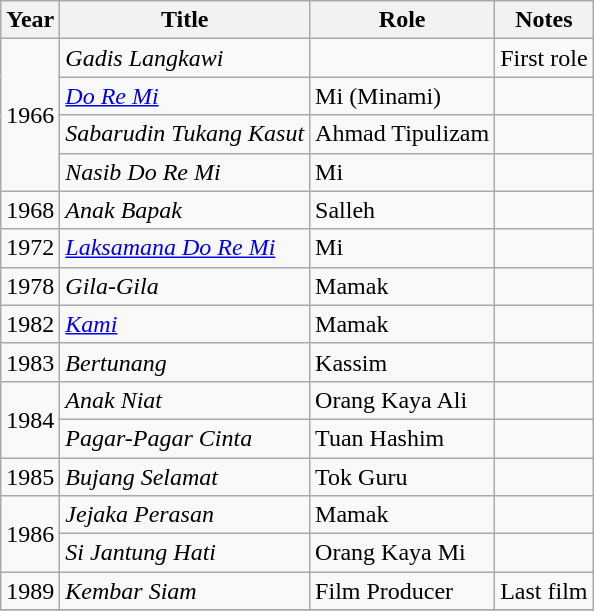<table class="wikitable">
<tr>
<th>Year</th>
<th>Title</th>
<th>Role</th>
<th>Notes</th>
</tr>
<tr>
<td rowspan="4">1966</td>
<td><em>Gadis Langkawi</em></td>
<td></td>
<td>First role</td>
</tr>
<tr>
<td><em><a href='#'>Do Re Mi</a></em></td>
<td>Mi (Minami)</td>
<td></td>
</tr>
<tr>
<td><em>Sabarudin Tukang Kasut</em></td>
<td>Ahmad Tipulizam</td>
<td></td>
</tr>
<tr>
<td><em>Nasib Do Re Mi</em></td>
<td>Mi</td>
<td></td>
</tr>
<tr>
<td>1968</td>
<td><em>Anak Bapak</em></td>
<td>Salleh</td>
<td></td>
</tr>
<tr>
<td>1972</td>
<td><em><a href='#'>Laksamana Do Re Mi</a></em></td>
<td>Mi</td>
<td></td>
</tr>
<tr>
<td>1978</td>
<td><em>Gila-Gila</em></td>
<td>Mamak</td>
<td></td>
</tr>
<tr>
<td>1982</td>
<td><em><a href='#'>Kami</a></em></td>
<td>Mamak</td>
<td></td>
</tr>
<tr>
<td>1983</td>
<td><em>Bertunang</em></td>
<td>Kassim</td>
<td></td>
</tr>
<tr>
<td rowspan="2">1984</td>
<td><em>Anak Niat</em></td>
<td>Orang Kaya Ali</td>
<td></td>
</tr>
<tr>
<td><em>Pagar-Pagar Cinta</em></td>
<td>Tuan Hashim</td>
<td></td>
</tr>
<tr>
<td>1985</td>
<td><em>Bujang Selamat</em></td>
<td>Tok Guru</td>
<td></td>
</tr>
<tr>
<td rowspan="2">1986</td>
<td><em>Jejaka Perasan</em></td>
<td>Mamak</td>
<td></td>
</tr>
<tr>
<td><em>Si Jantung Hati</em></td>
<td>Orang Kaya Mi</td>
<td></td>
</tr>
<tr>
<td>1989</td>
<td><em>Kembar Siam</em></td>
<td>Film Producer</td>
<td>Last film</td>
</tr>
<tr>
</tr>
</table>
